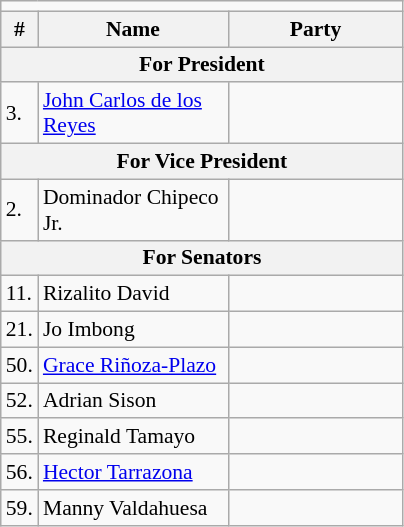<table class=wikitable style="font-size:90%">
<tr>
<td colspan=4 bgcolor=></td>
</tr>
<tr>
<th>#</th>
<th width=120px>Name</th>
<th colspan=2 width=110px>Party</th>
</tr>
<tr>
<th colspan=5>For President</th>
</tr>
<tr>
<td>3.</td>
<td><a href='#'>John Carlos de los Reyes</a></td>
<td></td>
</tr>
<tr>
<th colspan=5>For Vice President</th>
</tr>
<tr>
<td>2.</td>
<td>Dominador Chipeco Jr.</td>
<td></td>
</tr>
<tr>
<th colspan=5>For Senators</th>
</tr>
<tr>
<td>11.</td>
<td>Rizalito David</td>
<td></td>
</tr>
<tr>
<td>21.</td>
<td>Jo Imbong</td>
<td></td>
</tr>
<tr>
<td>50.</td>
<td><a href='#'>Grace Riñoza-Plazo</a></td>
<td></td>
</tr>
<tr>
<td>52.</td>
<td>Adrian Sison</td>
<td></td>
</tr>
<tr>
<td>55.</td>
<td>Reginald Tamayo</td>
<td></td>
</tr>
<tr>
<td>56.</td>
<td><a href='#'>Hector Tarrazona</a></td>
<td></td>
</tr>
<tr>
<td>59.</td>
<td>Manny Valdahuesa</td>
<td></td>
</tr>
</table>
